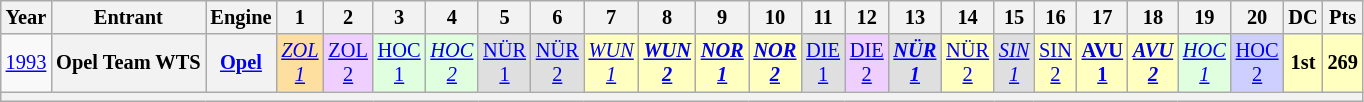<table class="wikitable" style="text-align:center; font-size:85%">
<tr>
<th>Year</th>
<th>Entrant</th>
<th>Engine</th>
<th>1</th>
<th>2</th>
<th>3</th>
<th>4</th>
<th>5</th>
<th>6</th>
<th>7</th>
<th>8</th>
<th>9</th>
<th>10</th>
<th>11</th>
<th>12</th>
<th>13</th>
<th>14</th>
<th>15</th>
<th>16</th>
<th>17</th>
<th>18</th>
<th>19</th>
<th>20</th>
<th>DC</th>
<th>Pts</th>
</tr>
<tr>
<td><a href='#'>1993</a></td>
<th nowrap>Opel Team WTS</th>
<th><a href='#'>Opel</a></th>
<td style="background:#FFDF9F;"><em><a href='#'>ZOL<br>1</a></em><br></td>
<td style="background:#EFCFFF;"><a href='#'>ZOL<br>2</a><br></td>
<td style="background:#DFFFDF;"><a href='#'>HOC<br>1</a><br></td>
<td style="background:#DFFFDF;"><em><a href='#'>HOC<br>2</a></em><br></td>
<td style="background:#DFDFDF;"><a href='#'>NÜR<br>1</a><br></td>
<td style="background:#DFDFDF;"><a href='#'>NÜR<br>2</a><br></td>
<td style="background:#FFFFBF;"><em><a href='#'>WUN<br>1</a></em><br></td>
<td style="background:#FFFFBF;"><strong><em><a href='#'>WUN<br>2</a></em></strong><br></td>
<td style="background:#FFFFBF;"><strong><em><a href='#'>NOR<br>1</a></em></strong><br></td>
<td style="background:#FFFFBF;"><strong><em><a href='#'>NOR<br>2</a></em></strong><br></td>
<td style="background:#DFDFDF;"><a href='#'>DIE<br>1</a><br></td>
<td style="background:#EFCFFF;"><a href='#'>DIE<br>2</a><br></td>
<td style="background:#DFDFDF;"><strong><em><a href='#'>NÜR<br>1</a></em></strong><br></td>
<td style="background:#FFFFBF;"><a href='#'>NÜR<br>2</a><br></td>
<td style="background:#DFDFDF;"><em><a href='#'>SIN<br>1</a></em><br></td>
<td style="background:#FFFFBF;"><a href='#'>SIN<br>2</a><br></td>
<td style="background:#FFFFBF;"><strong><a href='#'>AVU<br>1</a></strong><br></td>
<td style="background:#FFFFBF;"><strong><em><a href='#'>AVU<br>2</a></em></strong><br></td>
<td style="background:#DFFFDF;"><em><a href='#'>HOC<br>1</a></em><br></td>
<td style="background:#CFCFFF;"><a href='#'>HOC<br>2</a><br></td>
<td style="background:#FFFFBF;"><strong>1st</strong></td>
<td style="background:#FFFFBF;"><strong>269</strong></td>
</tr>
<tr>
<th colspan="25"></th>
</tr>
</table>
